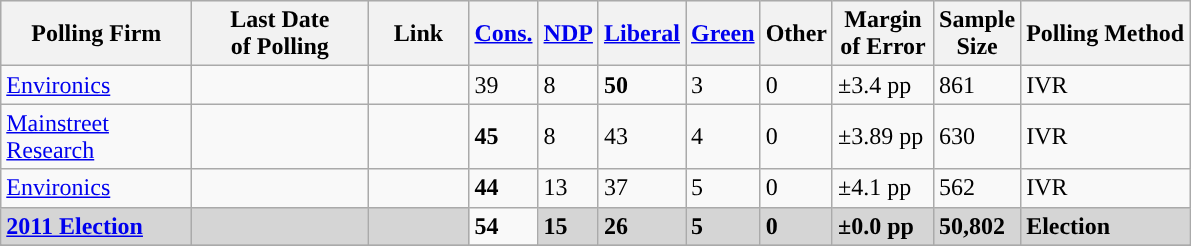<table class="wikitable sortable">
<tr style="background:#e9e9e9;">
<th style="width:120px">Polling Firm</th>
<th style="width:110px">Last Date<br>of Polling</th>
<th style="width:60px" class="unsortable">Link</th>
<th style="background-color:"><strong><a href='#'>Cons.</a></strong></th>
<th style="background-color:"><strong><a href='#'>NDP</a></strong></th>
<th style="background-color:"><strong><a href='#'>Liberal</a></strong></th>
<th style="background-color:"><strong><a href='#'>Green</a></strong></th>
<th style="background-color:"><strong>Other</strong></th>
<th style="width:60px;" class=unsortable>Margin<br>of Error</th>
<th style="width:50px;" class=unsortable>Sample<br>Size</th>
<th class=unsortable>Polling Method</th>
</tr>
<tr>
<td><a href='#'>Environics</a></td>
<td></td>
<td></td>
<td>39</td>
<td>8</td>
<td><strong>50</strong></td>
<td>3</td>
<td>0</td>
<td>±3.4 pp</td>
<td>861</td>
<td>IVR</td>
</tr>
<tr>
<td><a href='#'>Mainstreet Research</a></td>
<td></td>
<td></td>
<td><strong>45</strong></td>
<td>8</td>
<td>43</td>
<td>4</td>
<td>0</td>
<td>±3.89 pp</td>
<td>630</td>
<td>IVR</td>
</tr>
<tr>
<td><a href='#'>Environics</a></td>
<td></td>
<td></td>
<td><strong>44</strong></td>
<td>13</td>
<td>37</td>
<td>5</td>
<td>0</td>
<td>±4.1 pp</td>
<td>562</td>
<td>IVR</td>
</tr>
<tr>
<td style="background:#D5D5D5"><strong><a href='#'>2011 Election</a></strong></td>
<td style="background:#D5D5D5"><strong></strong></td>
<td style="background:#D5D5D5"></td>
<td><strong>54</strong></td>
<td style="background:#D5D5D5"><strong>15</strong></td>
<td style="background:#D5D5D5"><strong>26</strong></td>
<td style="background:#D5D5D5"><strong>5</strong></td>
<td style="background:#D5D5D5"><strong>0</strong></td>
<td style="background:#D5D5D5"><strong>±0.0 pp</strong></td>
<td style="background:#D5D5D5"><strong>50,802</strong></td>
<td style="background:#D5D5D5"><strong>Election</strong></td>
</tr>
<tr>
</tr>
<tr>
</tr>
</table>
